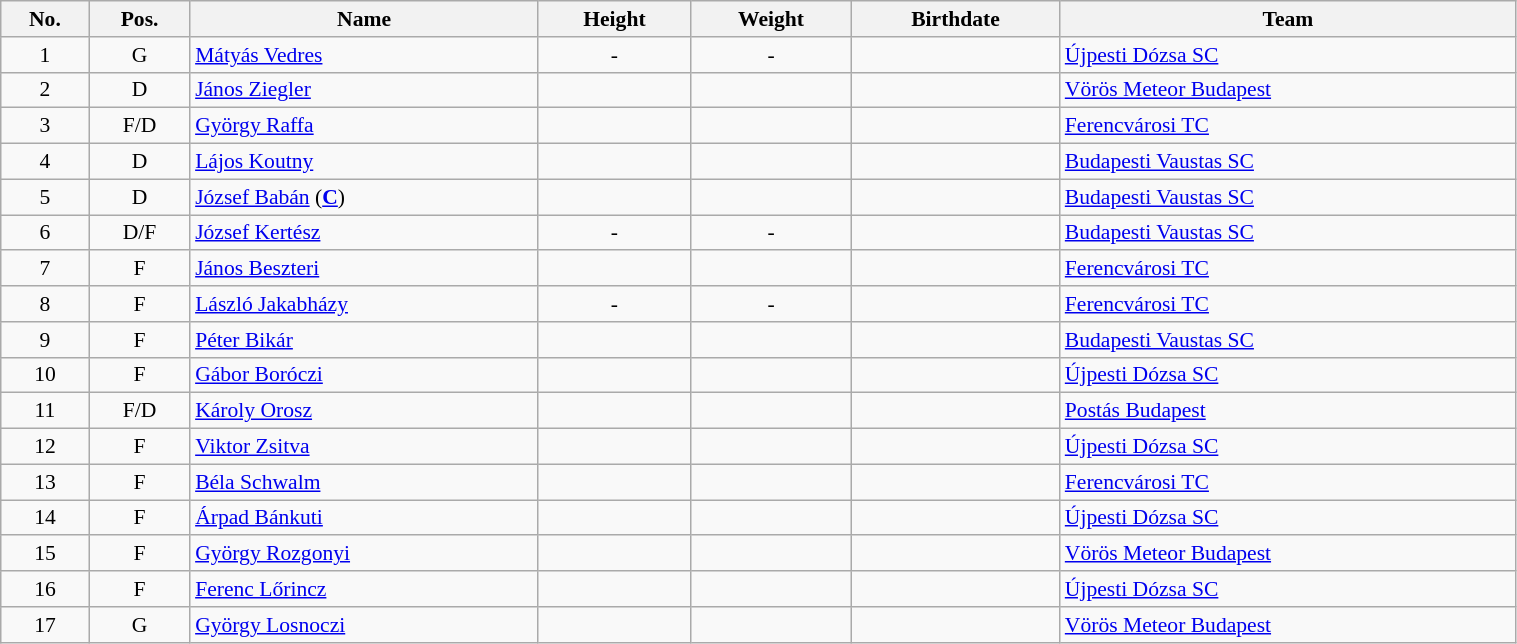<table class="wikitable sortable" width="80%" style="font-size: 90%; text-align: center;">
<tr>
<th>No.</th>
<th>Pos.</th>
<th>Name</th>
<th>Height</th>
<th>Weight</th>
<th>Birthdate</th>
<th>Team</th>
</tr>
<tr>
<td>1</td>
<td>G</td>
<td style="text-align:left;"><a href='#'>Mátyás Vedres</a></td>
<td>-</td>
<td>-</td>
<td style="text-align:right;"></td>
<td style="text-align:left;"> <a href='#'>Újpesti Dózsa SC</a></td>
</tr>
<tr>
<td>2</td>
<td>D</td>
<td style="text-align:left;"><a href='#'>János Ziegler</a></td>
<td></td>
<td></td>
<td style="text-align:right;"></td>
<td style="text-align:left;"> <a href='#'>Vörös Meteor Budapest</a></td>
</tr>
<tr>
<td>3</td>
<td>F/D</td>
<td style="text-align:left;"><a href='#'>György Raffa</a></td>
<td></td>
<td></td>
<td style="text-align:right;"></td>
<td style="text-align:left;"> <a href='#'>Ferencvárosi TC</a></td>
</tr>
<tr>
<td>4</td>
<td>D</td>
<td style="text-align:left;"><a href='#'>Lájos Koutny</a></td>
<td></td>
<td></td>
<td style="text-align:right;"></td>
<td style="text-align:left;"> <a href='#'>Budapesti Vaustas SC</a></td>
</tr>
<tr>
<td>5</td>
<td>D</td>
<td style="text-align:left;"><a href='#'>József Babán</a> (<strong><a href='#'>C</a></strong>)</td>
<td></td>
<td></td>
<td style="text-align:right;"></td>
<td style="text-align:left;"> <a href='#'>Budapesti Vaustas SC</a></td>
</tr>
<tr>
<td>6</td>
<td>D/F</td>
<td style="text-align:left;"><a href='#'>József Kertész</a></td>
<td>-</td>
<td>-</td>
<td style="text-align:right;"></td>
<td style="text-align:left;"> <a href='#'>Budapesti Vaustas SC</a></td>
</tr>
<tr>
<td>7</td>
<td>F</td>
<td style="text-align:left;"><a href='#'>János Beszteri</a></td>
<td></td>
<td></td>
<td style="text-align:right;"></td>
<td style="text-align:left;"> <a href='#'>Ferencvárosi TC</a></td>
</tr>
<tr>
<td>8</td>
<td>F</td>
<td style="text-align:left;"><a href='#'>László Jakabházy</a></td>
<td>-</td>
<td>-</td>
<td style="text-align:right;"></td>
<td style="text-align:left;"> <a href='#'>Ferencvárosi TC</a></td>
</tr>
<tr>
<td>9</td>
<td>F</td>
<td style="text-align:left;"><a href='#'>Péter Bikár</a></td>
<td></td>
<td></td>
<td style="text-align:right;"></td>
<td style="text-align:left;"> <a href='#'>Budapesti Vaustas SC</a></td>
</tr>
<tr>
<td>10</td>
<td>F</td>
<td style="text-align:left;"><a href='#'>Gábor Boróczi</a></td>
<td></td>
<td></td>
<td style="text-align:right;"></td>
<td style="text-align:left;"> <a href='#'>Újpesti Dózsa SC</a></td>
</tr>
<tr>
<td>11</td>
<td>F/D</td>
<td style="text-align:left;"><a href='#'>Károly Orosz</a></td>
<td></td>
<td></td>
<td style="text-align:right;"></td>
<td style="text-align:left;"> <a href='#'>Postás Budapest</a></td>
</tr>
<tr>
<td>12</td>
<td>F</td>
<td style="text-align:left;"><a href='#'>Viktor Zsitva</a></td>
<td></td>
<td></td>
<td style="text-align:right;"></td>
<td style="text-align:left;"> <a href='#'>Újpesti Dózsa SC</a></td>
</tr>
<tr>
<td>13</td>
<td>F</td>
<td style="text-align:left;"><a href='#'>Béla Schwalm</a></td>
<td></td>
<td></td>
<td style="text-align:right;"></td>
<td style="text-align:left;"> <a href='#'>Ferencvárosi TC</a></td>
</tr>
<tr>
<td>14</td>
<td>F</td>
<td style="text-align:left;"><a href='#'>Árpad Bánkuti</a></td>
<td></td>
<td></td>
<td style="text-align:right;"></td>
<td style="text-align:left;"> <a href='#'>Újpesti Dózsa SC</a></td>
</tr>
<tr>
<td>15</td>
<td>F</td>
<td style="text-align:left;"><a href='#'>György Rozgonyi</a></td>
<td></td>
<td></td>
<td style="text-align:right;"></td>
<td style="text-align:left;"> <a href='#'>Vörös Meteor Budapest</a></td>
</tr>
<tr>
<td>16</td>
<td>F</td>
<td style="text-align:left;"><a href='#'>Ferenc Lőrincz</a></td>
<td></td>
<td></td>
<td style="text-align:right;"></td>
<td style="text-align:left;"> <a href='#'>Újpesti Dózsa SC</a></td>
</tr>
<tr>
<td>17</td>
<td>G</td>
<td style="text-align:left;"><a href='#'>György Losnoczi</a></td>
<td></td>
<td></td>
<td style="text-align:right;"></td>
<td style="text-align:left;"> <a href='#'>Vörös Meteor Budapest</a></td>
</tr>
</table>
